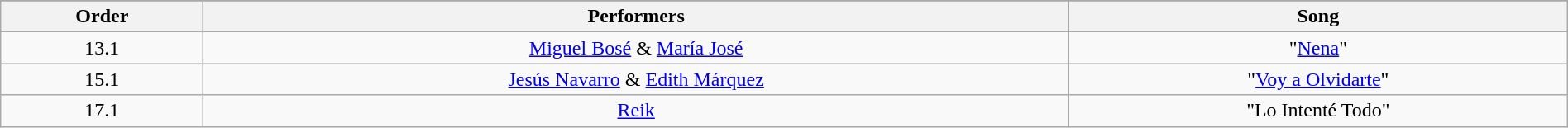<table class="wikitable" style="text-align:center; width:100%">
<tr>
</tr>
<tr>
<th>Order</th>
<th>Performers</th>
<th>Song</th>
</tr>
<tr>
<td>13.1</td>
<td><a href='#'>Miguel Bosé</a> & <a href='#'>María José</a></td>
<td>"<a href='#'>Nena</a>"</td>
</tr>
<tr>
<td>15.1</td>
<td><a href='#'>Jesús Navarro</a> & <a href='#'>Edith Márquez</a></td>
<td>"<a href='#'>Voy a Olvidarte</a>"</td>
</tr>
<tr>
<td>17.1</td>
<td><a href='#'>Reik</a></td>
<td>"Lo Intenté Todo"</td>
</tr>
</table>
